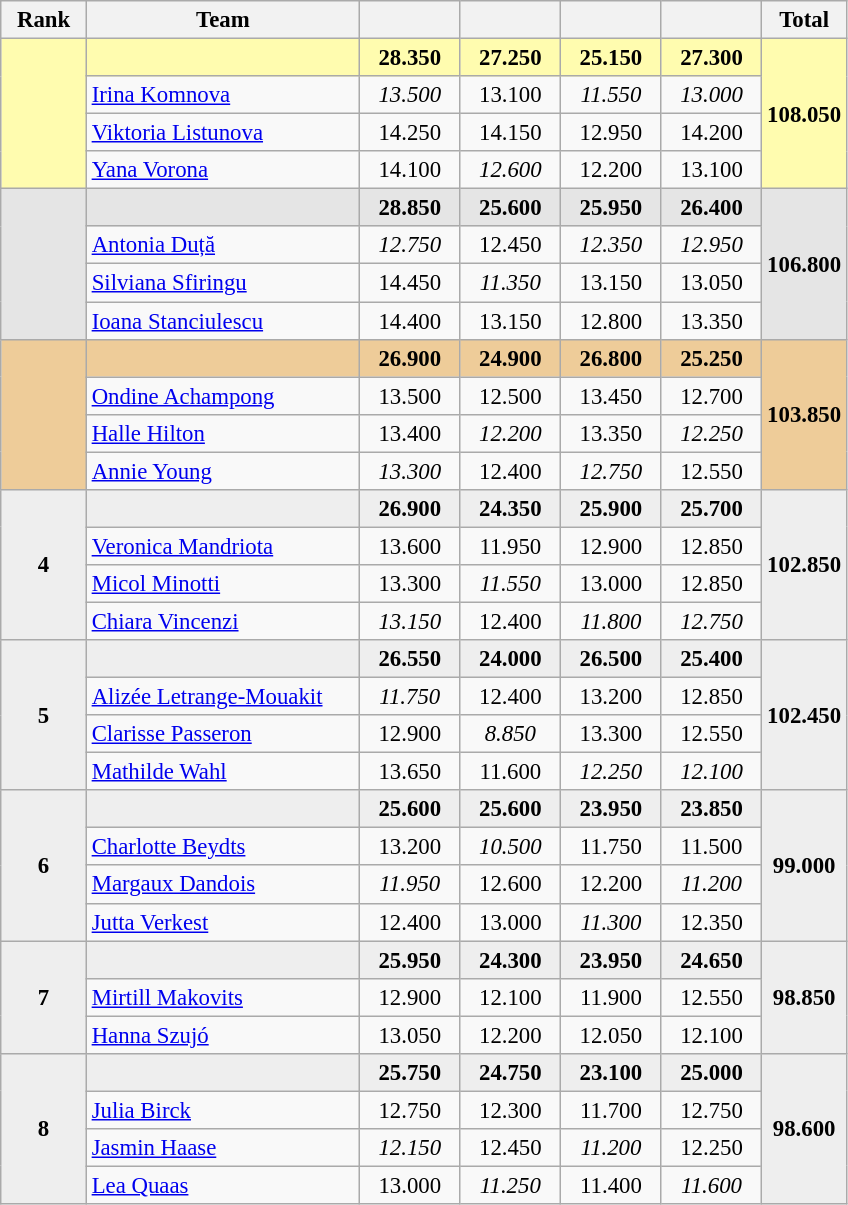<table class="wikitable sortable" style="text-align:center; font-size:95%">
<tr>
<th scope="col" style="width:50px;">Rank</th>
<th scope="col" style="width:175px;">Team</th>
<th scope="col" style="width:60px;"></th>
<th scope="col" style="width:60px;"></th>
<th scope="col" style="width:60px;"></th>
<th scope="col" style="width:60px;"></th>
<th>Total</th>
</tr>
<tr style="background:#fffcaf;">
<td rowspan="4"><strong></strong></td>
<td style="text-align:left;"></td>
<td><strong>28.350</strong></td>
<td><strong>27.250</strong></td>
<td><strong>25.150</strong></td>
<td><strong>27.300</strong></td>
<td rowspan="4"><strong>108.050</strong></td>
</tr>
<tr>
<td style="text-align:left;"><a href='#'>Irina Komnova</a></td>
<td><em>13.500</em></td>
<td>13.100</td>
<td><em>11.550</em></td>
<td><em>13.000</em></td>
</tr>
<tr>
<td style="text-align:left;"><a href='#'>Viktoria Listunova</a></td>
<td>14.250</td>
<td>14.150</td>
<td>12.950</td>
<td>14.200</td>
</tr>
<tr>
<td style="text-align:left;"><a href='#'>Yana Vorona</a></td>
<td>14.100</td>
<td><em>12.600</em></td>
<td>12.200</td>
<td>13.100</td>
</tr>
<tr style="background:#e5e5e5;">
<td rowspan="4"><strong></strong></td>
<td style="text-align:left;"></td>
<td><strong>28.850</strong></td>
<td><strong>25.600</strong></td>
<td><strong>25.950</strong></td>
<td><strong>26.400</strong></td>
<td rowspan="4"><strong>106.800</strong></td>
</tr>
<tr>
<td style="text-align:left;"><a href='#'>Antonia Duță</a></td>
<td><em>12.750</em></td>
<td>12.450</td>
<td><em>12.350</em></td>
<td><em>12.950</em></td>
</tr>
<tr>
<td style="text-align:left;"><a href='#'>Silviana Sfiringu</a></td>
<td>14.450</td>
<td><em>11.350</em></td>
<td>13.150</td>
<td>13.050</td>
</tr>
<tr>
<td style="text-align:left;"><a href='#'>Ioana Stanciulescu</a></td>
<td>14.400</td>
<td>13.150</td>
<td>12.800</td>
<td>13.350</td>
</tr>
<tr style="background:#ec9;">
<td rowspan="4"><strong></strong></td>
<td style="text-align:left;"></td>
<td><strong>26.900</strong></td>
<td><strong>24.900</strong></td>
<td><strong>26.800</strong></td>
<td><strong>25.250</strong></td>
<td rowspan="4"><strong>103.850</strong></td>
</tr>
<tr>
<td style="text-align:left;"><a href='#'>Ondine Achampong</a></td>
<td>13.500</td>
<td>12.500</td>
<td>13.450</td>
<td>12.700</td>
</tr>
<tr>
<td style="text-align:left;"><a href='#'>Halle Hilton</a></td>
<td>13.400</td>
<td><em>12.200</em></td>
<td>13.350</td>
<td><em>12.250</em></td>
</tr>
<tr>
<td style="text-align:left;"><a href='#'>Annie Young</a></td>
<td><em>13.300</em></td>
<td>12.400</td>
<td><em>12.750</em></td>
<td>12.550</td>
</tr>
<tr style="background:#eee;">
<td rowspan="4"><strong>4</strong></td>
<td style="text-align:left;"></td>
<td><strong>26.900</strong></td>
<td><strong>24.350</strong></td>
<td><strong>25.900</strong></td>
<td><strong>25.700</strong></td>
<td rowspan="4"><strong>102.850</strong></td>
</tr>
<tr>
<td style="text-align:left;"><a href='#'>Veronica Mandriota</a></td>
<td>13.600</td>
<td>11.950</td>
<td>12.900</td>
<td>12.850</td>
</tr>
<tr>
<td style="text-align:left;"><a href='#'>Micol Minotti</a></td>
<td>13.300</td>
<td><em>11.550</em></td>
<td>13.000</td>
<td>12.850</td>
</tr>
<tr>
<td style="text-align:left;"><a href='#'>Chiara Vincenzi</a></td>
<td><em>13.150</em></td>
<td>12.400</td>
<td><em>11.800</em></td>
<td><em>12.750</em></td>
</tr>
<tr style="background:#eee;">
<td rowspan="4"><strong>5</strong></td>
<td style="text-align:left;"></td>
<td><strong>26.550</strong></td>
<td><strong>24.000</strong></td>
<td><strong>26.500</strong></td>
<td><strong>25.400</strong></td>
<td rowspan="4"><strong>102.450</strong></td>
</tr>
<tr>
<td style="text-align:left;"><a href='#'>Alizée Letrange-Mouakit</a></td>
<td><em>11.750</em></td>
<td>12.400</td>
<td>13.200</td>
<td>12.850</td>
</tr>
<tr>
<td style="text-align:left;"><a href='#'>Clarisse Passeron</a></td>
<td>12.900</td>
<td><em>8.850</em></td>
<td>13.300</td>
<td>12.550</td>
</tr>
<tr>
<td style="text-align:left;"><a href='#'>Mathilde Wahl</a></td>
<td>13.650</td>
<td>11.600</td>
<td><em>12.250</em></td>
<td><em>12.100</em></td>
</tr>
<tr style="background:#eee;">
<td rowspan="4"><strong>6</strong></td>
<td style="text-align:left;"></td>
<td><strong>25.600</strong></td>
<td><strong>25.600</strong></td>
<td><strong>23.950</strong></td>
<td><strong>23.850</strong></td>
<td rowspan="4"><strong>99.000</strong></td>
</tr>
<tr>
<td style="text-align:left;"><a href='#'>Charlotte Beydts</a></td>
<td>13.200</td>
<td><em>10.500</em></td>
<td>11.750</td>
<td>11.500</td>
</tr>
<tr>
<td style="text-align:left;"><a href='#'>Margaux Dandois</a></td>
<td><em>11.950</em></td>
<td>12.600</td>
<td>12.200</td>
<td><em>11.200</em></td>
</tr>
<tr>
<td style="text-align:left;"><a href='#'>Jutta Verkest</a></td>
<td>12.400</td>
<td>13.000</td>
<td><em>11.300</em></td>
<td>12.350</td>
</tr>
<tr style="background:#eee;">
<td rowspan="3"><strong>7</strong></td>
<td style="text-align:left;"></td>
<td><strong>25.950</strong></td>
<td><strong>24.300</strong></td>
<td><strong>23.950</strong></td>
<td><strong>24.650</strong></td>
<td rowspan="3"><strong>98.850</strong></td>
</tr>
<tr>
<td style="text-align:left;"><a href='#'>Mirtill Makovits</a></td>
<td>12.900</td>
<td>12.100</td>
<td>11.900</td>
<td>12.550</td>
</tr>
<tr>
<td style="text-align:left;"><a href='#'>Hanna Szujó</a></td>
<td>13.050</td>
<td>12.200</td>
<td>12.050</td>
<td>12.100</td>
</tr>
<tr style="background:#eee;">
<td rowspan="4"><strong>8</strong></td>
<td style="text-align:left;"></td>
<td><strong>25.750</strong></td>
<td><strong>24.750</strong></td>
<td><strong>23.100</strong></td>
<td><strong>25.000</strong></td>
<td rowspan="4"><strong>98.600</strong></td>
</tr>
<tr>
<td style="text-align:left;"><a href='#'>Julia Birck</a></td>
<td>12.750</td>
<td>12.300</td>
<td>11.700</td>
<td>12.750</td>
</tr>
<tr>
<td style="text-align:left;"><a href='#'>Jasmin Haase</a></td>
<td><em>12.150</em></td>
<td>12.450</td>
<td><em>11.200</em></td>
<td>12.250</td>
</tr>
<tr>
<td style="text-align:left;"><a href='#'>Lea Quaas</a></td>
<td>13.000</td>
<td><em>11.250</em></td>
<td>11.400</td>
<td><em>11.600</em></td>
</tr>
</table>
